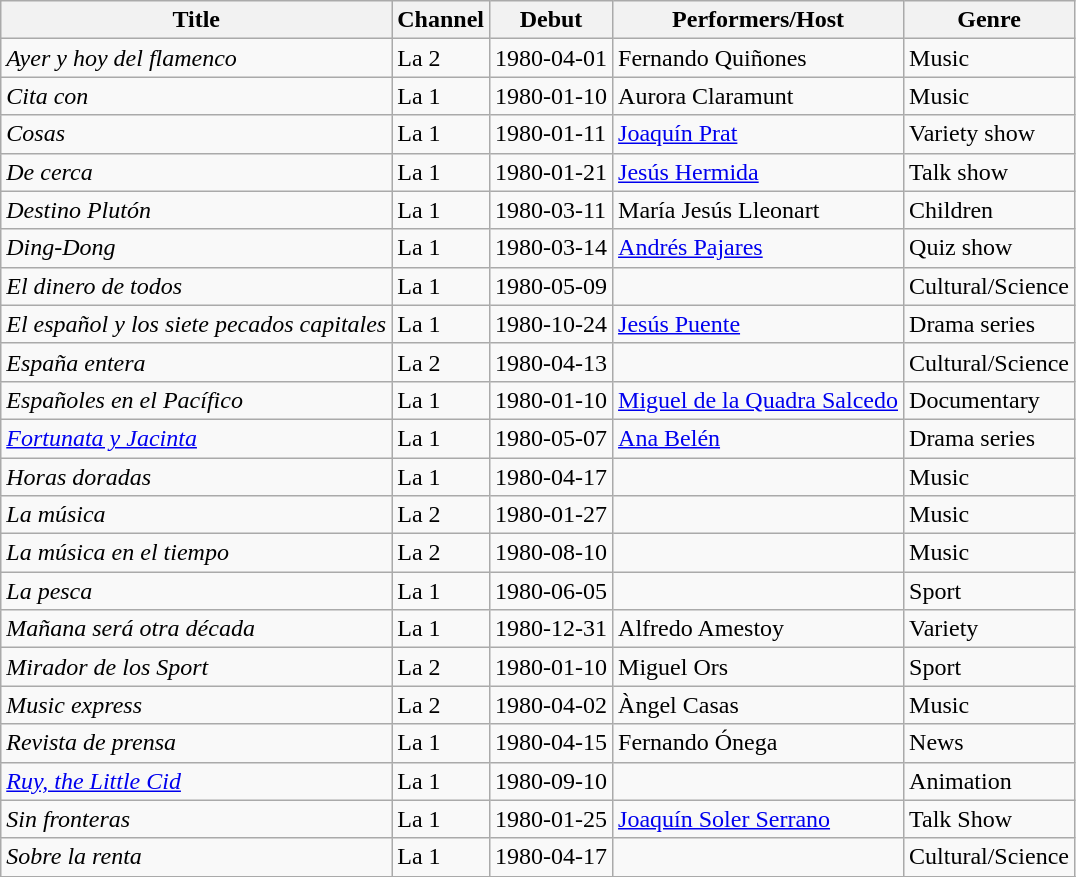<table class="wikitable sortable">
<tr>
<th>Title</th>
<th>Channel</th>
<th>Debut</th>
<th>Performers/Host</th>
<th>Genre</th>
</tr>
<tr>
<td><em>Ayer y hoy del flamenco</em></td>
<td>La 2</td>
<td>1980-04-01</td>
<td>Fernando Quiñones</td>
<td>Music</td>
</tr>
<tr>
<td><em>Cita con</em></td>
<td>La 1</td>
<td>1980-01-10</td>
<td>Aurora Claramunt</td>
<td>Music</td>
</tr>
<tr>
<td><em>Cosas</em></td>
<td>La 1</td>
<td>1980-01-11</td>
<td><a href='#'>Joaquín Prat</a></td>
<td>Variety show</td>
</tr>
<tr>
<td><em>De cerca</em></td>
<td>La 1</td>
<td>1980-01-21</td>
<td><a href='#'>Jesús Hermida</a></td>
<td>Talk show</td>
</tr>
<tr>
<td><em>Destino Plutón</em></td>
<td>La 1</td>
<td>1980-03-11</td>
<td>María Jesús Lleonart</td>
<td>Children</td>
</tr>
<tr>
<td><em>Ding-Dong</em></td>
<td>La 1</td>
<td>1980-03-14</td>
<td><a href='#'>Andrés Pajares</a></td>
<td>Quiz show</td>
</tr>
<tr>
<td><em>El dinero de todos</em></td>
<td>La 1</td>
<td>1980-05-09</td>
<td></td>
<td>Cultural/Science</td>
</tr>
<tr>
<td><em>El español y los siete pecados capitales</em></td>
<td>La 1</td>
<td>1980-10-24</td>
<td><a href='#'>Jesús Puente</a></td>
<td>Drama series</td>
</tr>
<tr>
<td><em>España entera</em></td>
<td>La 2</td>
<td>1980-04-13</td>
<td></td>
<td>Cultural/Science</td>
</tr>
<tr>
<td><em>Españoles en el Pacífico </em></td>
<td>La 1</td>
<td>1980-01-10</td>
<td><a href='#'>Miguel de la Quadra Salcedo</a></td>
<td>Documentary</td>
</tr>
<tr>
<td><em><a href='#'>Fortunata y Jacinta</a></em></td>
<td>La 1</td>
<td>1980-05-07</td>
<td><a href='#'>Ana Belén</a></td>
<td>Drama series</td>
</tr>
<tr>
<td><em>Horas doradas </em></td>
<td>La 1</td>
<td>1980-04-17</td>
<td></td>
<td>Music</td>
</tr>
<tr>
<td><em>La música</em></td>
<td>La 2</td>
<td>1980-01-27</td>
<td></td>
<td>Music</td>
</tr>
<tr>
<td><em>La música en el tiempo</em></td>
<td>La 2</td>
<td>1980-08-10</td>
<td></td>
<td>Music</td>
</tr>
<tr>
<td><em>La pesca</em></td>
<td>La 1</td>
<td>1980-06-05</td>
<td></td>
<td>Sport</td>
</tr>
<tr>
<td><em>Mañana será otra década</em></td>
<td>La 1</td>
<td>1980-12-31</td>
<td>Alfredo Amestoy</td>
<td>Variety</td>
</tr>
<tr>
<td><em>Mirador de los Sport</em></td>
<td>La 2</td>
<td>1980-01-10</td>
<td>Miguel Ors</td>
<td>Sport</td>
</tr>
<tr>
<td><em>Music express</em></td>
<td>La 2</td>
<td>1980-04-02</td>
<td>Àngel Casas</td>
<td>Music</td>
</tr>
<tr>
<td><em>Revista de prensa</em></td>
<td>La 1</td>
<td>1980-04-15</td>
<td>Fernando Ónega</td>
<td>News</td>
</tr>
<tr>
<td><em><a href='#'>Ruy, the Little Cid</a></em></td>
<td>La 1</td>
<td>1980-09-10</td>
<td></td>
<td>Animation</td>
</tr>
<tr>
<td><em>Sin fronteras</em></td>
<td>La 1</td>
<td>1980-01-25</td>
<td><a href='#'>Joaquín Soler Serrano</a></td>
<td>Talk Show</td>
</tr>
<tr>
<td><em>Sobre la renta</em></td>
<td>La 1</td>
<td>1980-04-17</td>
<td></td>
<td>Cultural/Science</td>
</tr>
<tr>
</tr>
</table>
